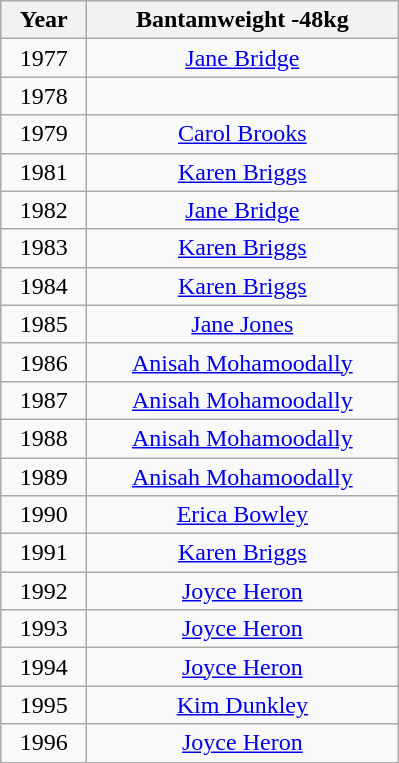<table class="wikitable" style="text-align:center">
<tr>
<th width=50>Year</th>
<th width=200>Bantamweight -48kg</th>
</tr>
<tr>
<td>1977</td>
<td><a href='#'>Jane Bridge</a></td>
</tr>
<tr>
<td>1978</td>
<td></td>
</tr>
<tr>
<td>1979</td>
<td><a href='#'>Carol Brooks</a></td>
</tr>
<tr>
<td>1981</td>
<td><a href='#'>Karen Briggs</a></td>
</tr>
<tr>
<td>1982</td>
<td><a href='#'>Jane Bridge</a></td>
</tr>
<tr>
<td>1983</td>
<td><a href='#'>Karen Briggs</a></td>
</tr>
<tr>
<td>1984</td>
<td><a href='#'>Karen Briggs</a></td>
</tr>
<tr>
<td>1985</td>
<td><a href='#'>Jane Jones</a></td>
</tr>
<tr>
<td>1986</td>
<td><a href='#'>Anisah Mohamoodally</a></td>
</tr>
<tr>
<td>1987</td>
<td><a href='#'>Anisah Mohamoodally</a></td>
</tr>
<tr>
<td>1988</td>
<td><a href='#'>Anisah Mohamoodally</a></td>
</tr>
<tr>
<td>1989</td>
<td><a href='#'>Anisah Mohamoodally</a></td>
</tr>
<tr>
<td>1990</td>
<td><a href='#'>Erica Bowley</a></td>
</tr>
<tr>
<td>1991</td>
<td><a href='#'>Karen Briggs</a></td>
</tr>
<tr>
<td>1992</td>
<td><a href='#'>Joyce Heron</a></td>
</tr>
<tr>
<td>1993</td>
<td><a href='#'>Joyce Heron</a></td>
</tr>
<tr>
<td>1994</td>
<td><a href='#'>Joyce Heron</a></td>
</tr>
<tr>
<td>1995</td>
<td><a href='#'>Kim Dunkley</a></td>
</tr>
<tr>
<td>1996</td>
<td><a href='#'>Joyce Heron</a></td>
</tr>
<tr>
</tr>
</table>
